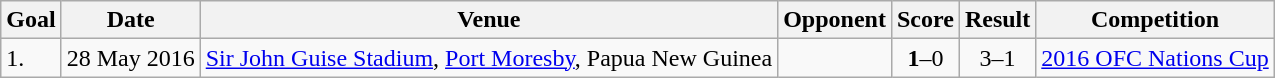<table class="wikitable plainrowheaders sortable">
<tr>
<th>Goal</th>
<th>Date</th>
<th>Venue</th>
<th>Opponent</th>
<th>Score</th>
<th>Result</th>
<th>Competition</th>
</tr>
<tr>
<td>1.</td>
<td>28 May 2016</td>
<td><a href='#'>Sir John Guise Stadium</a>, <a href='#'>Port Moresby</a>, Papua New Guinea</td>
<td></td>
<td align=center><strong>1</strong>–0</td>
<td align=center>3–1</td>
<td><a href='#'>2016 OFC Nations Cup</a></td>
</tr>
</table>
